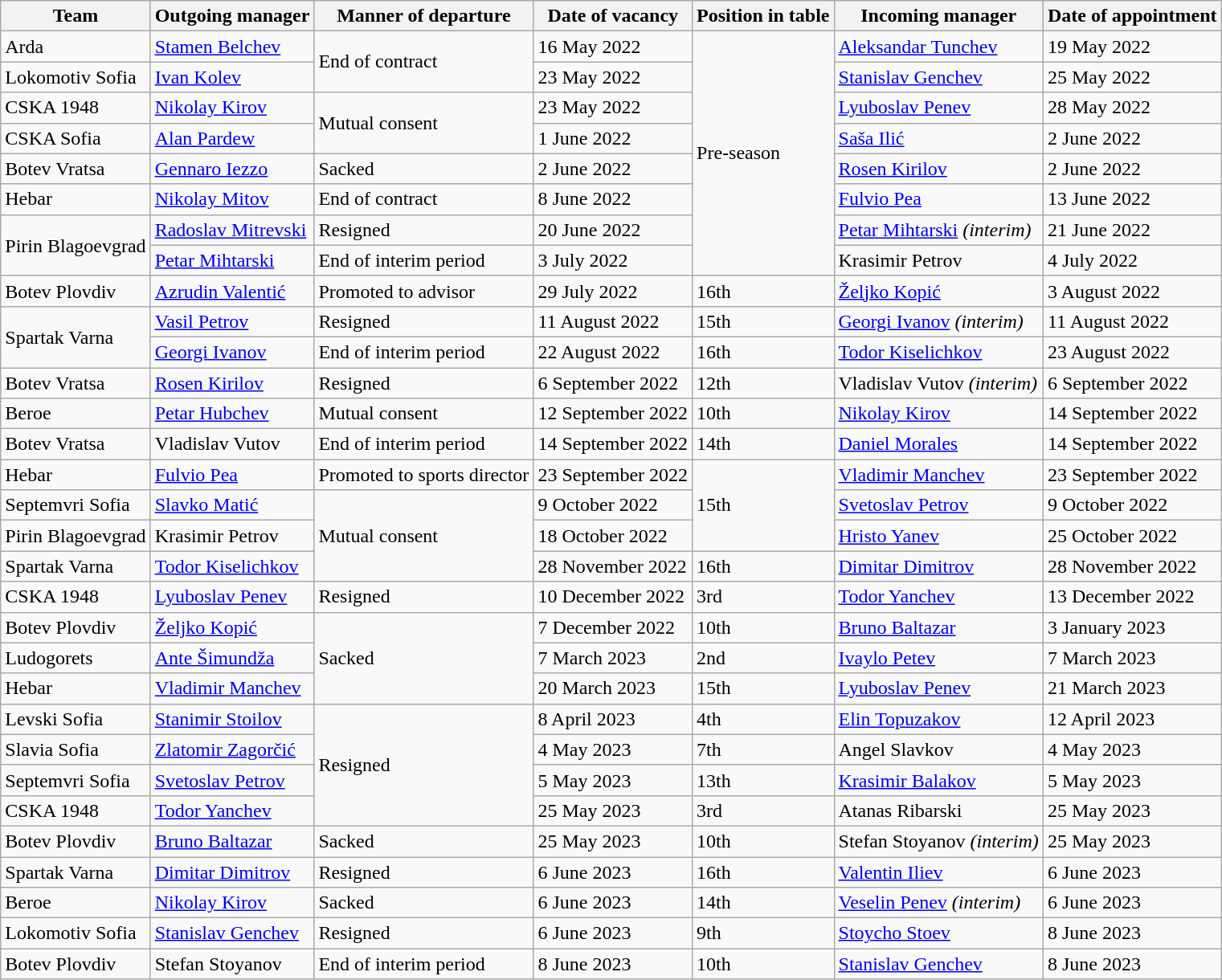<table class="wikitable sortable">
<tr>
<th>Team</th>
<th>Outgoing manager</th>
<th>Manner of departure</th>
<th>Date of vacancy</th>
<th>Position in table</th>
<th>Incoming manager</th>
<th>Date of appointment</th>
</tr>
<tr>
<td>Arda</td>
<td> <a href='#'>Stamen Belchev</a></td>
<td rowspan=2>End of contract</td>
<td>16 May 2022</td>
<td rowspan=8>Pre-season</td>
<td> <a href='#'>Aleksandar Tunchev</a></td>
<td>19 May 2022</td>
</tr>
<tr>
<td>Lokomotiv Sofia</td>
<td> <a href='#'>Ivan Kolev</a></td>
<td>23 May 2022</td>
<td> <a href='#'>Stanislav Genchev</a></td>
<td>25 May 2022</td>
</tr>
<tr>
<td>CSKA 1948</td>
<td> <a href='#'>Nikolay Kirov</a></td>
<td rowspan=2>Mutual consent</td>
<td>23 May 2022</td>
<td> <a href='#'>Lyuboslav Penev</a></td>
<td>28 May 2022</td>
</tr>
<tr>
<td>CSKA Sofia</td>
<td> <a href='#'>Alan Pardew</a></td>
<td>1 June 2022</td>
<td> <a href='#'>Saša Ilić</a></td>
<td>2 June 2022</td>
</tr>
<tr>
<td>Botev Vratsa</td>
<td> <a href='#'>Gennaro Iezzo</a></td>
<td>Sacked</td>
<td>2 June 2022</td>
<td> <a href='#'>Rosen Kirilov</a></td>
<td>2 June 2022</td>
</tr>
<tr>
<td>Hebar</td>
<td> <a href='#'>Nikolay Mitov</a></td>
<td>End of contract</td>
<td>8 June 2022</td>
<td> <a href='#'>Fulvio Pea</a></td>
<td>13 June 2022</td>
</tr>
<tr>
<td rowspan=2>Pirin Blagoevgrad</td>
<td> <a href='#'>Radoslav Mitrevski</a></td>
<td>Resigned</td>
<td>20 June 2022</td>
<td> <a href='#'>Petar Mihtarski</a> <em>(interim)</em></td>
<td>21 June 2022</td>
</tr>
<tr>
<td> <a href='#'>Petar Mihtarski</a></td>
<td>End of interim period</td>
<td>3 July 2022</td>
<td> Krasimir Petrov</td>
<td>4 July 2022</td>
</tr>
<tr>
<td>Botev Plovdiv</td>
<td> <a href='#'>Azrudin Valentić</a></td>
<td>Promoted to advisor</td>
<td>29 July 2022</td>
<td>16th</td>
<td> <a href='#'>Željko Kopić</a></td>
<td>3 August 2022</td>
</tr>
<tr>
<td rowspan=2>Spartak Varna</td>
<td> <a href='#'>Vasil Petrov</a></td>
<td>Resigned</td>
<td>11 August 2022</td>
<td>15th</td>
<td> <a href='#'>Georgi Ivanov</a> <em>(interim)</em></td>
<td>11 August 2022</td>
</tr>
<tr>
<td> <a href='#'>Georgi Ivanov</a></td>
<td>End of interim period</td>
<td>22 August 2022</td>
<td>16th</td>
<td> <a href='#'>Todor Kiselichkov</a></td>
<td>23 August 2022</td>
</tr>
<tr>
<td>Botev Vratsa</td>
<td> <a href='#'>Rosen Kirilov</a></td>
<td>Resigned</td>
<td>6 September 2022</td>
<td>12th</td>
<td> Vladislav Vutov <em>(interim)</em></td>
<td>6 September 2022</td>
</tr>
<tr>
<td>Beroe</td>
<td> <a href='#'>Petar Hubchev</a></td>
<td>Mutual consent</td>
<td>12 September 2022</td>
<td>10th</td>
<td> <a href='#'>Nikolay Kirov</a></td>
<td>14 September 2022</td>
</tr>
<tr>
<td>Botev Vratsa</td>
<td> Vladislav Vutov</td>
<td>End of interim period</td>
<td>14 September 2022</td>
<td>14th</td>
<td> <a href='#'>Daniel Morales</a></td>
<td>14 September 2022</td>
</tr>
<tr>
<td>Hebar</td>
<td> <a href='#'>Fulvio Pea</a></td>
<td>Promoted to sports director</td>
<td>23 September 2022</td>
<td rowspan=3>15th</td>
<td> <a href='#'>Vladimir Manchev</a></td>
<td>23 September 2022</td>
</tr>
<tr>
<td>Septemvri Sofia</td>
<td> <a href='#'>Slavko Matić</a></td>
<td rowspan=3>Mutual consent</td>
<td>9 October 2022</td>
<td> <a href='#'>Svetoslav Petrov</a></td>
<td>9 October 2022</td>
</tr>
<tr>
<td>Pirin Blagoevgrad</td>
<td> Krasimir Petrov</td>
<td>18 October 2022</td>
<td> <a href='#'>Hristo Yanev</a></td>
<td>25 October 2022</td>
</tr>
<tr>
<td>Spartak Varna</td>
<td> <a href='#'>Todor Kiselichkov</a></td>
<td>28 November 2022</td>
<td>16th</td>
<td> <a href='#'>Dimitar Dimitrov</a></td>
<td>28 November 2022</td>
</tr>
<tr>
<td>CSKA 1948</td>
<td> <a href='#'>Lyuboslav Penev</a></td>
<td>Resigned</td>
<td>10 December 2022</td>
<td>3rd</td>
<td> <a href='#'>Todor Yanchev</a></td>
<td>13 December 2022</td>
</tr>
<tr>
<td>Botev Plovdiv</td>
<td> <a href='#'>Željko Kopić</a></td>
<td rowspan=3>Sacked</td>
<td>7 December 2022</td>
<td>10th</td>
<td> <a href='#'>Bruno Baltazar</a></td>
<td>3 January 2023</td>
</tr>
<tr>
<td>Ludogorets</td>
<td> <a href='#'>Ante Šimundža</a></td>
<td>7 March 2023</td>
<td>2nd</td>
<td> <a href='#'>Ivaylo Petev</a></td>
<td>7 March 2023</td>
</tr>
<tr>
<td>Hebar</td>
<td> <a href='#'>Vladimir Manchev</a></td>
<td>20 March 2023</td>
<td>15th</td>
<td> <a href='#'>Lyuboslav Penev</a></td>
<td>21 March 2023</td>
</tr>
<tr>
<td>Levski Sofia</td>
<td> <a href='#'>Stanimir Stoilov</a></td>
<td rowspan=4>Resigned</td>
<td>8 April 2023</td>
<td>4th</td>
<td> <a href='#'>Elin Topuzakov</a></td>
<td>12 April 2023</td>
</tr>
<tr>
<td>Slavia Sofia</td>
<td> <a href='#'>Zlatomir Zagorčić</a></td>
<td>4 May 2023</td>
<td>7th</td>
<td> Angel Slavkov</td>
<td>4 May 2023</td>
</tr>
<tr>
<td>Septemvri Sofia</td>
<td> <a href='#'>Svetoslav Petrov</a></td>
<td>5 May 2023</td>
<td>13th</td>
<td> <a href='#'>Krasimir Balakov</a></td>
<td>5 May 2023</td>
</tr>
<tr>
<td>CSKA 1948</td>
<td> <a href='#'>Todor Yanchev</a></td>
<td>25 May 2023</td>
<td>3rd</td>
<td> Atanas Ribarski</td>
<td>25 May 2023</td>
</tr>
<tr>
<td>Botev Plovdiv</td>
<td> <a href='#'>Bruno Baltazar</a></td>
<td>Sacked</td>
<td>25 May 2023</td>
<td>10th</td>
<td> Stefan Stoyanov <em>(interim)</em></td>
<td>25 May 2023</td>
</tr>
<tr>
<td>Spartak Varna</td>
<td> <a href='#'>Dimitar Dimitrov</a></td>
<td>Resigned</td>
<td>6 June 2023</td>
<td>16th</td>
<td> <a href='#'>Valentin Iliev</a></td>
<td>6 June 2023</td>
</tr>
<tr>
<td>Beroe</td>
<td> <a href='#'>Nikolay Kirov</a></td>
<td>Sacked</td>
<td>6 June 2023</td>
<td>14th</td>
<td> <a href='#'>Veselin Penev</a> <em>(interim)</em></td>
<td>6 June 2023</td>
</tr>
<tr>
<td>Lokomotiv Sofia</td>
<td> <a href='#'>Stanislav Genchev</a></td>
<td>Resigned</td>
<td>6 June 2023</td>
<td>9th</td>
<td> <a href='#'>Stoycho Stoev</a></td>
<td>8 June 2023</td>
</tr>
<tr>
<td>Botev Plovdiv</td>
<td> Stefan Stoyanov</td>
<td>End of interim period</td>
<td>8 June 2023</td>
<td>10th</td>
<td> <a href='#'>Stanislav Genchev</a></td>
<td>8 June 2023</td>
</tr>
</table>
